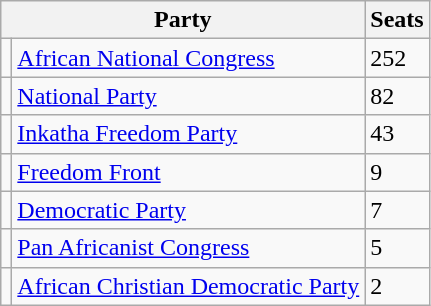<table class="wikitable">
<tr>
<th colspan="2">Party</th>
<th>Seats</th>
</tr>
<tr>
<td></td>
<td><a href='#'>African National Congress</a></td>
<td>252</td>
</tr>
<tr>
<td></td>
<td><a href='#'>National Party</a></td>
<td>82</td>
</tr>
<tr>
<td></td>
<td><a href='#'>Inkatha Freedom Party</a></td>
<td>43</td>
</tr>
<tr>
<td></td>
<td><a href='#'>Freedom Front</a></td>
<td>9</td>
</tr>
<tr>
<td></td>
<td><a href='#'>Democratic Party</a></td>
<td>7</td>
</tr>
<tr>
<td></td>
<td><a href='#'>Pan Africanist Congress</a></td>
<td>5</td>
</tr>
<tr>
<td></td>
<td><a href='#'>African Christian Democratic Party</a></td>
<td>2</td>
</tr>
</table>
